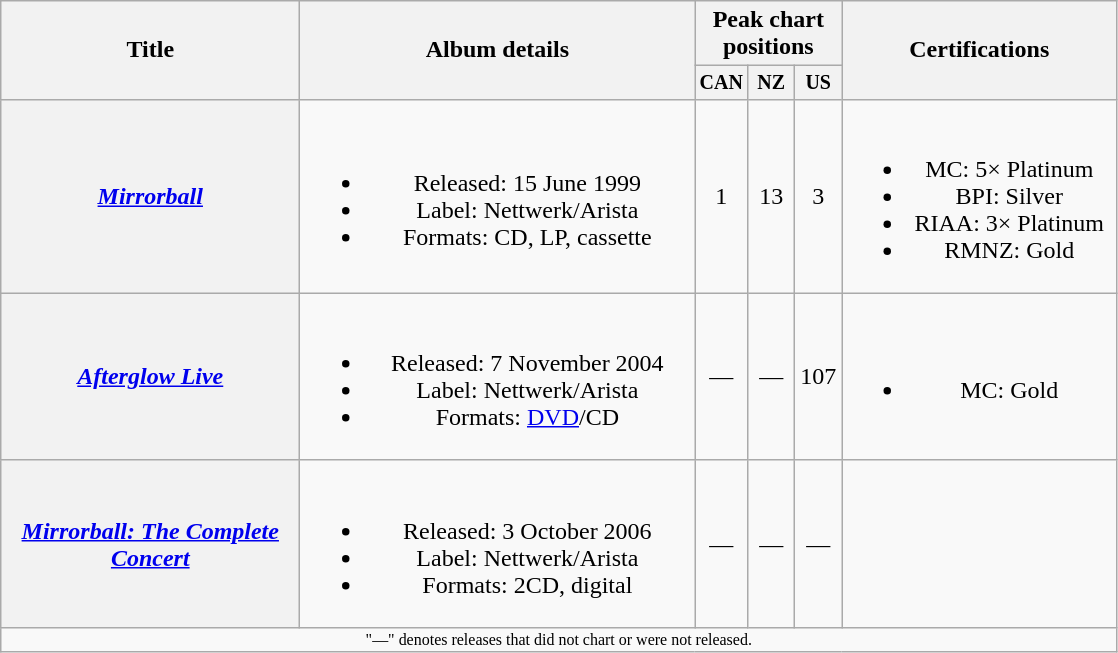<table class="wikitable plainrowheaders" style="text-align:center;" border="1">
<tr>
<th rowspan="2" style="width:12em;">Title</th>
<th rowspan="2" style="width:16em;">Album details</th>
<th colspan="3">Peak chart positions</th>
<th rowspan="2" style="width:11em;">Certifications</th>
</tr>
<tr style="font-size:smaller;">
<th width="25">CAN<br></th>
<th width="25">NZ<br></th>
<th width="25">US<br></th>
</tr>
<tr>
<th scope="row"><em><a href='#'>Mirrorball</a></em></th>
<td><br><ul><li>Released: 15 June 1999</li><li>Label: Nettwerk/Arista</li><li>Formats: CD, LP, cassette</li></ul></td>
<td>1</td>
<td>13</td>
<td>3</td>
<td><br><ul><li>MC: 5× Platinum</li><li>BPI: Silver</li><li>RIAA: 3× Platinum</li><li>RMNZ: Gold</li></ul></td>
</tr>
<tr>
<th scope="row"><em><a href='#'>Afterglow Live</a></em></th>
<td><br><ul><li>Released: 7 November 2004</li><li>Label: Nettwerk/Arista</li><li>Formats: <a href='#'>DVD</a>/CD</li></ul></td>
<td>—</td>
<td>—</td>
<td>107</td>
<td><br><ul><li>MC: Gold</li></ul></td>
</tr>
<tr>
<th scope="row"><em><a href='#'>Mirrorball: The Complete Concert</a></em></th>
<td><br><ul><li>Released: 3 October 2006</li><li>Label: Nettwerk/Arista</li><li>Formats: 2CD, digital</li></ul></td>
<td>—</td>
<td>—</td>
<td>—</td>
<td></td>
</tr>
<tr>
<td colspan="6" style="font-size:8pt">"—" denotes releases that did not chart or were not released.</td>
</tr>
</table>
